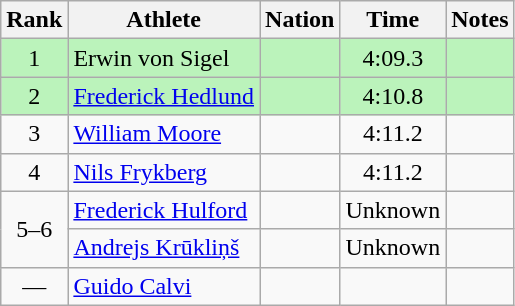<table class="wikitable sortable" style="text-align:center">
<tr>
<th>Rank</th>
<th>Athlete</th>
<th>Nation</th>
<th>Time</th>
<th>Notes</th>
</tr>
<tr bgcolor=bbf3bb>
<td>1</td>
<td align=left>Erwin von Sigel</td>
<td align=left></td>
<td>4:09.3</td>
<td></td>
</tr>
<tr bgcolor=bbf3bb>
<td>2</td>
<td align=left><a href='#'>Frederick Hedlund</a></td>
<td align=left></td>
<td>4:10.8</td>
<td></td>
</tr>
<tr>
<td>3</td>
<td align=left><a href='#'>William Moore</a></td>
<td align=left></td>
<td>4:11.2</td>
<td></td>
</tr>
<tr>
<td>4</td>
<td align=left><a href='#'>Nils Frykberg</a></td>
<td align=left></td>
<td>4:11.2</td>
<td></td>
</tr>
<tr>
<td rowspan=2>5–6</td>
<td align=left><a href='#'>Frederick Hulford</a></td>
<td align=left></td>
<td>Unknown</td>
<td></td>
</tr>
<tr>
<td align=left><a href='#'>Andrejs Krūkliņš</a></td>
<td align=left></td>
<td>Unknown</td>
<td></td>
</tr>
<tr>
<td data-sort-value=7>—</td>
<td align=left><a href='#'>Guido Calvi</a></td>
<td align=left></td>
<td></td>
<td></td>
</tr>
</table>
